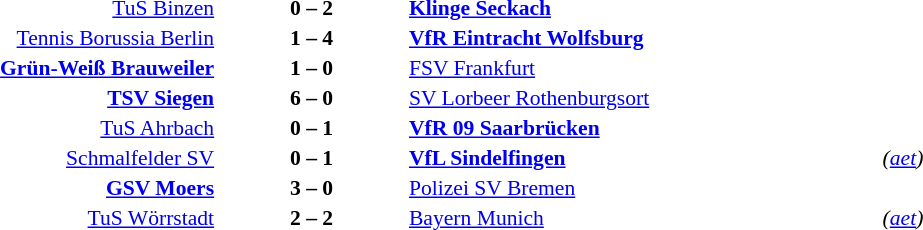<table width=100% cellspacing=1>
<tr>
<th width=25%></th>
<th width=10%></th>
<th width=25%></th>
<th></th>
</tr>
<tr style=font-size:90%>
<td align=right><a href='#'>TuS Binzen</a></td>
<td align=center><strong>0 – 2</strong></td>
<td><strong><a href='#'>Klinge Seckach</a></strong></td>
</tr>
<tr style=font-size:90%>
<td align=right><a href='#'>Tennis Borussia Berlin</a></td>
<td align=center><strong>1 – 4</strong></td>
<td><strong><a href='#'>VfR Eintracht Wolfsburg</a></strong></td>
</tr>
<tr style=font-size:90%>
<td align=right><strong><a href='#'>Grün-Weiß Brauweiler</a></strong></td>
<td align=center><strong>1 – 0</strong></td>
<td><a href='#'>FSV Frankfurt</a></td>
</tr>
<tr style=font-size:90%>
<td align=right><strong><a href='#'>TSV Siegen</a></strong></td>
<td align=center><strong>6 – 0</strong></td>
<td><a href='#'>SV Lorbeer Rothenburgsort</a></td>
</tr>
<tr style=font-size:90%>
<td align=right><a href='#'>TuS Ahrbach</a></td>
<td align=center><strong>0 – 1</strong></td>
<td><strong><a href='#'>VfR 09 Saarbrücken</a></strong></td>
</tr>
<tr style=font-size:90%>
<td align=right><a href='#'>Schmalfelder SV</a></td>
<td align=center><strong>0 – 1</strong></td>
<td><strong><a href='#'>VfL Sindelfingen</a></strong></td>
<td><em>(<a href='#'>aet</a>)</em></td>
</tr>
<tr style=font-size:90%>
<td align=right><strong><a href='#'>GSV Moers</a></strong></td>
<td align=center><strong>3 – 0</strong></td>
<td><a href='#'>Polizei SV Bremen</a></td>
</tr>
<tr style=font-size:90%>
<td align=right><a href='#'>TuS Wörrstadt</a></td>
<td align=center><strong>2 – 2</strong></td>
<td><a href='#'>Bayern Munich</a></td>
<td><em>(<a href='#'>aet</a>)</em></td>
</tr>
</table>
